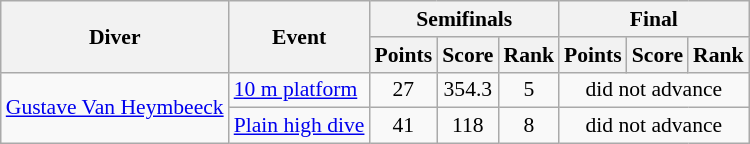<table class=wikitable style="font-size:90%">
<tr>
<th rowspan=2>Diver</th>
<th rowspan=2>Event</th>
<th colspan=3>Semifinals</th>
<th colspan=3>Final</th>
</tr>
<tr>
<th>Points</th>
<th>Score</th>
<th>Rank</th>
<th>Points</th>
<th>Score</th>
<th>Rank</th>
</tr>
<tr>
<td rowspan=2><a href='#'>Gustave Van Heymbeeck</a></td>
<td><a href='#'>10 m platform</a></td>
<td align=center>27</td>
<td align=center>354.3</td>
<td align=center>5</td>
<td align=center colspan=3>did not advance</td>
</tr>
<tr>
<td><a href='#'>Plain high dive</a></td>
<td align=center>41</td>
<td align=center>118</td>
<td align=center>8</td>
<td align=center colspan=3>did not advance</td>
</tr>
</table>
